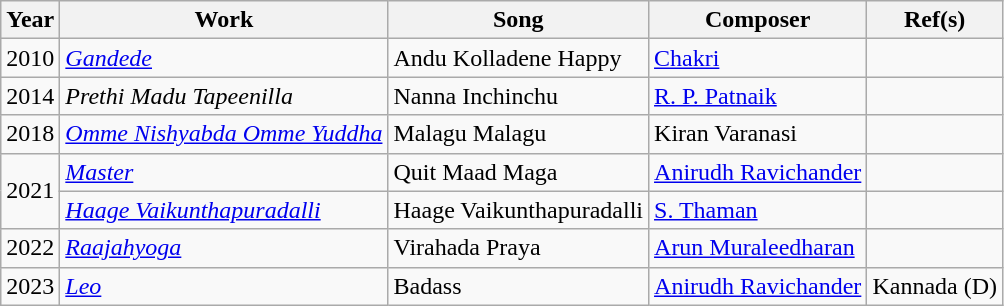<table class="wikitable sortable">
<tr>
<th>Year</th>
<th class="unsortable">Work</th>
<th class="unsortable">Song</th>
<th class="unsortable">Composer</th>
<th class="unsortable">Ref(s)</th>
</tr>
<tr>
<td>2010</td>
<td><a href='#'><em>Gandede</em></a></td>
<td>Andu Kolladene Happy</td>
<td><a href='#'>Chakri</a></td>
<td></td>
</tr>
<tr>
<td>2014</td>
<td><em>Prethi Madu Tapeenilla</em></td>
<td>Nanna Inchinchu</td>
<td><a href='#'>R. P. Patnaik</a></td>
<td></td>
</tr>
<tr>
<td>2018</td>
<td><em><a href='#'>Omme Nishyabda Omme Yuddha</a></em></td>
<td>Malagu Malagu</td>
<td>Kiran Varanasi</td>
<td></td>
</tr>
<tr>
<td rowspan = "2">2021</td>
<td><a href='#'><em>Master</em></a></td>
<td>Quit Maad Maga</td>
<td><a href='#'>Anirudh Ravichander</a></td>
<td></td>
</tr>
<tr>
<td><a href='#'><em>Haage Vaikunthapuradalli</em></a></td>
<td>Haage Vaikunthapuradalli</td>
<td><a href='#'>S. Thaman</a></td>
<td></td>
</tr>
<tr>
<td>2022</td>
<td><a href='#'><em>Raajahyoga</em></a></td>
<td>Virahada Praya</td>
<td><a href='#'>Arun Muraleedharan</a></td>
<td></td>
</tr>
<tr>
<td>2023</td>
<td><a href='#'><em>Leo</em></a></td>
<td>Badass</td>
<td><a href='#'>Anirudh Ravichander</a></td>
<td>Kannada (D)</td>
</tr>
</table>
